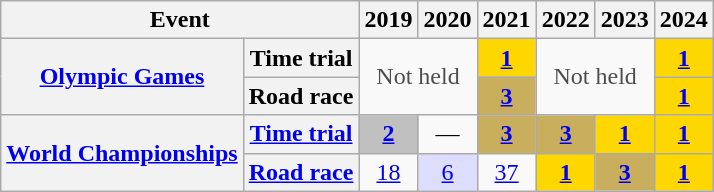<table class="wikitable plainrowheaders">
<tr>
<th scope="col" colspan=2>Event</th>
<th scope="col">2019</th>
<th scope="col">2020</th>
<th scope="col">2021</th>
<th scope="col">2022</th>
<th scope="col">2023</th>
<th scope="col">2024</th>
</tr>
<tr style="text-align:center;">
<th scope="row" rowspan=2> <a href='#'>Olympic Games</a></th>
<th scope="row">Time trial</th>
<td style="color:#4d4d4d;" rowspan=2 colspan=2>Not held</td>
<td style="background:gold;"><a href='#'><strong>1</strong></a></td>
<td style="color:#4d4d4d;" rowspan=2 colspan=2>Not held</td>
<td style="background:gold;"><a href='#'><strong>1</strong></a></td>
</tr>
<tr style="text-align:center;">
<th scope="row">Road race</th>
<td style="background:#C9AE5D;"><a href='#'><strong>3</strong></a></td>
<td style="background:gold;"><a href='#'><strong>1</strong></a></td>
</tr>
<tr style="text-align:center;">
<th scope="row" rowspan=2> <a href='#'>World Championships</a></th>
<th scope="row"><a href='#'>Time trial</a></th>
<td style="background:silver;"><a href='#'><strong>2</strong></a></td>
<td>—</td>
<td style="background:#C9AE5D;"><a href='#'><strong>3</strong></a></td>
<td style="background:#C9AE5D;"><a href='#'><strong>3</strong></a></td>
<td style="background:gold;"><a href='#'><strong>1</strong></a></td>
<td style="background:gold;"><a href='#'><strong>1</strong></a></td>
</tr>
<tr style="text-align:center;">
<th scope="row"><a href='#'>Road race</a></th>
<td><a href='#'>18</a></td>
<td style="background:#ddf"><a href='#'>6</a></td>
<td><a href='#'>37</a></td>
<td style="background:gold;"><a href='#'><strong>1</strong></a></td>
<td style="background:#C9AE5D;"><a href='#'><strong>3</strong></a></td>
<td style="background:gold;"><a href='#'><strong>1</strong></a></td>
</tr>
</table>
